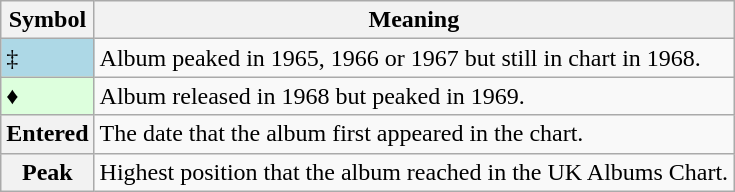<table Class="wikitable">
<tr>
<th>Symbol</th>
<th>Meaning</th>
</tr>
<tr>
<td bgcolor=lightblue>‡</td>
<td>Album peaked in 1965, 1966 or 1967 but still in chart in 1968.</td>
</tr>
<tr>
<td bgcolor=#DDFFDD>♦</td>
<td>Album released in 1968 but peaked in 1969.</td>
</tr>
<tr>
<th>Entered</th>
<td>The date that the album first appeared in the chart.</td>
</tr>
<tr>
<th>Peak</th>
<td>Highest position that the album reached in the UK Albums Chart.</td>
</tr>
</table>
